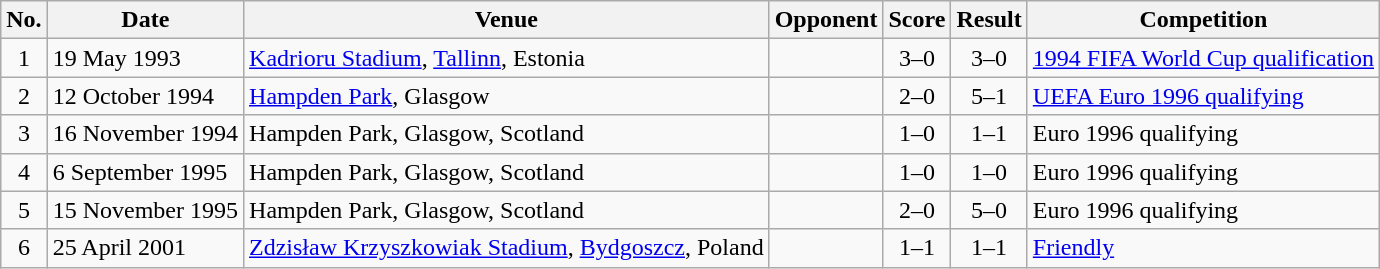<table class="wikitable sortable">
<tr>
<th scope="col">No.</th>
<th scope="col">Date</th>
<th scope="col">Venue</th>
<th scope="col">Opponent</th>
<th scope="col">Score</th>
<th scope="col">Result</th>
<th scope="col">Competition</th>
</tr>
<tr>
<td align="center">1</td>
<td>19 May 1993</td>
<td><a href='#'>Kadrioru Stadium</a>, <a href='#'>Tallinn</a>, Estonia</td>
<td></td>
<td align="center">3–0</td>
<td align="center">3–0</td>
<td><a href='#'>1994 FIFA World Cup qualification</a></td>
</tr>
<tr>
<td align="center">2</td>
<td>12 October 1994</td>
<td><a href='#'>Hampden Park</a>, Glasgow</td>
<td></td>
<td align="center">2–0</td>
<td align="center">5–1</td>
<td><a href='#'>UEFA Euro 1996 qualifying</a></td>
</tr>
<tr>
<td align="center">3</td>
<td>16 November 1994</td>
<td>Hampden Park, Glasgow, Scotland</td>
<td></td>
<td align="center">1–0</td>
<td align="center">1–1</td>
<td>Euro 1996 qualifying</td>
</tr>
<tr>
<td align="center">4</td>
<td>6 September 1995</td>
<td>Hampden Park, Glasgow, Scotland</td>
<td></td>
<td align="center">1–0</td>
<td align="center">1–0</td>
<td>Euro 1996 qualifying</td>
</tr>
<tr>
<td align="center">5</td>
<td>15 November 1995</td>
<td>Hampden Park, Glasgow, Scotland</td>
<td></td>
<td align="center">2–0</td>
<td align="center">5–0</td>
<td>Euro 1996 qualifying</td>
</tr>
<tr>
<td align="center">6</td>
<td>25 April 2001</td>
<td><a href='#'>Zdzisław Krzyszkowiak Stadium</a>, <a href='#'>Bydgoszcz</a>, Poland</td>
<td></td>
<td align="center">1–1</td>
<td align="center">1–1</td>
<td><a href='#'>Friendly</a></td>
</tr>
</table>
